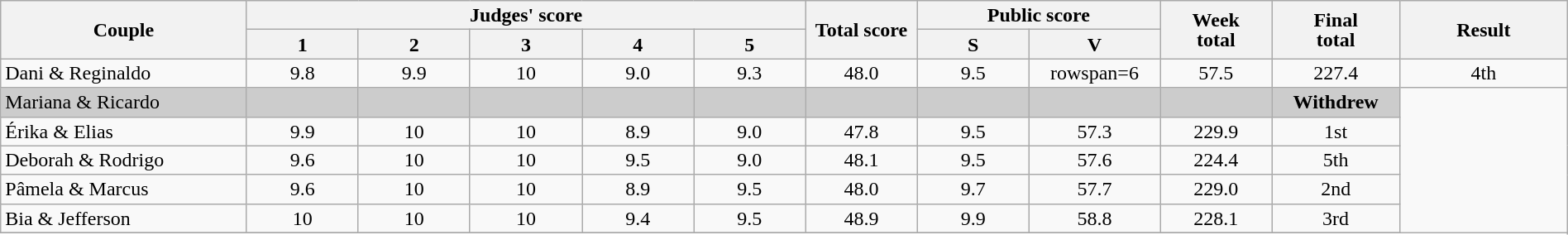<table class="wikitable" style="font-size:100%; line-height:16px; text-align:center" width="100%">
<tr>
<th rowspan=2 width="11.0%">Couple</th>
<th colspan=5 width="25.0%">Judges' score</th>
<th rowspan=2 width="05.0%">Total score</th>
<th colspan=2 width="10.0%">Public score</th>
<th rowspan=2 width="05.0%">Week<br>total</th>
<th rowspan=2 width="05.0%">Final<br>total</th>
<th rowspan=2 width="07.5%">Result</th>
</tr>
<tr>
<th width="05.0%">1</th>
<th width="05.0%">2</th>
<th width="05.0%">3</th>
<th width="05.0%">4</th>
<th width="05.0%">5</th>
<th width="05.0%">S</th>
<th width="05.0%">V</th>
</tr>
<tr>
<td align="left">Dani & Reginaldo</td>
<td>9.8</td>
<td>9.9</td>
<td>10</td>
<td>9.0</td>
<td>9.3</td>
<td>48.0</td>
<td>9.5</td>
<td>rowspan=6 </td>
<td>57.5</td>
<td>227.4</td>
<td>4th</td>
</tr>
<tr bgcolor=CCCCCC>
<td align="left">Mariana & Ricardo</td>
<td></td>
<td></td>
<td></td>
<td></td>
<td></td>
<td></td>
<td></td>
<td></td>
<td></td>
<td><strong>Withdrew</strong></td>
</tr>
<tr>
<td align="left">Érika & Elias</td>
<td>9.9</td>
<td>10</td>
<td>10</td>
<td>8.9</td>
<td>9.0</td>
<td>47.8</td>
<td>9.5</td>
<td>57.3</td>
<td>229.9</td>
<td>1st</td>
</tr>
<tr>
<td align="left">Deborah & Rodrigo</td>
<td>9.6</td>
<td>10</td>
<td>10</td>
<td>9.5</td>
<td>9.0</td>
<td>48.1</td>
<td>9.5</td>
<td>57.6</td>
<td>224.4</td>
<td>5th</td>
</tr>
<tr>
<td align="left">Pâmela & Marcus</td>
<td>9.6</td>
<td>10</td>
<td>10</td>
<td>8.9</td>
<td>9.5</td>
<td>48.0</td>
<td>9.7</td>
<td>57.7</td>
<td>229.0</td>
<td>2nd</td>
</tr>
<tr>
<td align="left">Bia & Jefferson</td>
<td>10</td>
<td>10</td>
<td>10</td>
<td>9.4</td>
<td>9.5</td>
<td>48.9</td>
<td>9.9</td>
<td>58.8</td>
<td>228.1</td>
<td>3rd</td>
</tr>
<tr>
</tr>
</table>
